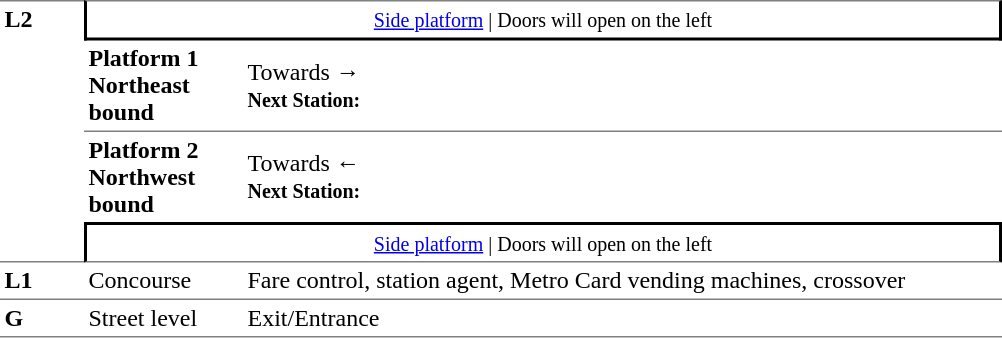<table table border=0 cellspacing=0 cellpadding=3>
<tr>
<td style="border-top:solid 1px grey;border-bottom:solid 1px grey;" width=50 rowspan=4 valign=top><strong>L2</strong></td>
<td style="border-top:solid 1px grey;border-right:solid 2px black;border-left:solid 2px black;border-bottom:solid 2px black;text-align:center;" colspan=2><small><a href='#'>Side platform</a> | Doors will open on the left </small></td>
</tr>
<tr>
<td style="border-bottom:solid 1px grey;" width=100><span><strong>Platform 1</strong><br><strong>Northeast bound</strong></span></td>
<td style="border-bottom:solid 1px grey;" width=500>Towards → <br><small><strong>Next Station:</strong> </small></td>
</tr>
<tr>
<td><span><strong>Platform 2</strong><br><strong>Northwest bound</strong></span></td>
<td><span></span>Towards ← <br><small><strong>Next Station:</strong> </small></td>
</tr>
<tr>
<td style="border-top:solid 2px black;border-right:solid 2px black;border-left:solid 2px black;border-bottom:solid 1px grey;text-align:center;" colspan=2><small><a href='#'>Side platform</a> | Doors will open on the left </small></td>
</tr>
<tr>
<td valign=top><strong>L1</strong></td>
<td valign=top>Concourse</td>
<td valign=top>Fare control, station agent, Metro Card vending machines, crossover</td>
</tr>
<tr>
<td style="border-bottom:solid 1px grey;border-top:solid 1px grey;" width=50 valign=top><strong>G</strong></td>
<td style="border-top:solid 1px grey;border-bottom:solid 1px grey;" width=100 valign=top>Street level</td>
<td style="border-top:solid 1px grey;border-bottom:solid 1px grey;" width=500 valign=top>Exit/Entrance</td>
</tr>
</table>
